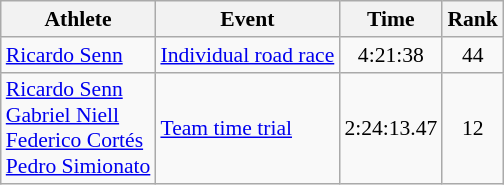<table class=wikitable style="font-size:90%">
<tr>
<th>Athlete</th>
<th>Event</th>
<th>Time</th>
<th>Rank</th>
</tr>
<tr>
<td align=left><a href='#'>Ricardo Senn</a></td>
<td align=left><a href='#'>Individual road race</a></td>
<td align=center>4:21:38</td>
<td align=center>44</td>
</tr>
<tr>
<td align=left><a href='#'>Ricardo Senn</a><br><a href='#'>Gabriel Niell</a><br><a href='#'>Federico Cortés</a><br><a href='#'>Pedro Simionato</a></td>
<td align=left><a href='#'>Team time trial</a></td>
<td align=center>2:24:13.47</td>
<td align=center>12</td>
</tr>
</table>
